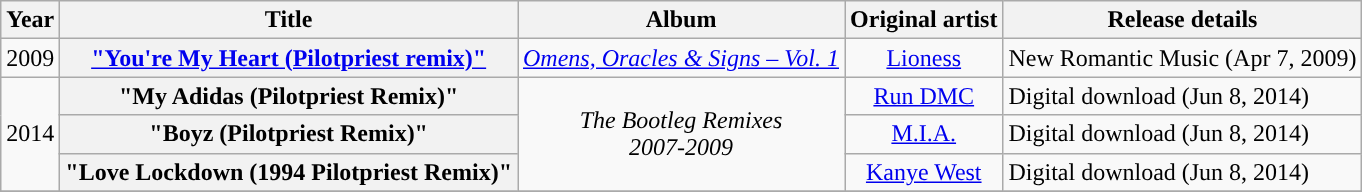<table class="wikitable plainrowheaders" style="text-align:center;">
<tr>
<th scope="col" rowspan="1">Year</th>
<th scope="col" rowspan="1">Title</th>
<th scope="col" rowspan="1">Album</th>
<th scope="col" rowspan="1">Original artist</th>
<th scope="col" rowspan="1">Release details</th>
</tr>
<tr>
<td rowspan="1">2009</td>
<th scope="row"><a href='#'>"You're My Heart (Pilotpriest remix)"</a></th>
<td><em><a href='#'>Omens, Oracles & Signs – Vol. 1</a></em></td>
<td><a href='#'>Lioness</a></td>
<td align=left>New Romantic Music (Apr 7, 2009)</td>
</tr>
<tr>
<td rowspan="3">2014</td>
<th scope="row">"My Adidas (Pilotpriest Remix)"</th>
<td rowspan="3"><em>The Bootleg Remixes<br>2007-2009</em></td>
<td><a href='#'>Run DMC</a></td>
<td align=left>Digital download (Jun 8, 2014)</td>
</tr>
<tr>
<th scope="row">"Boyz (Pilotpriest Remix)"</th>
<td><a href='#'>M.I.A.</a></td>
<td align=left>Digital download (Jun 8, 2014)</td>
</tr>
<tr>
<th scope="row">"Love Lockdown (1994 Pilotpriest Remix)"</th>
<td><a href='#'>Kanye West</a></td>
<td align=left>Digital download (Jun 8, 2014)</td>
</tr>
<tr>
</tr>
</table>
